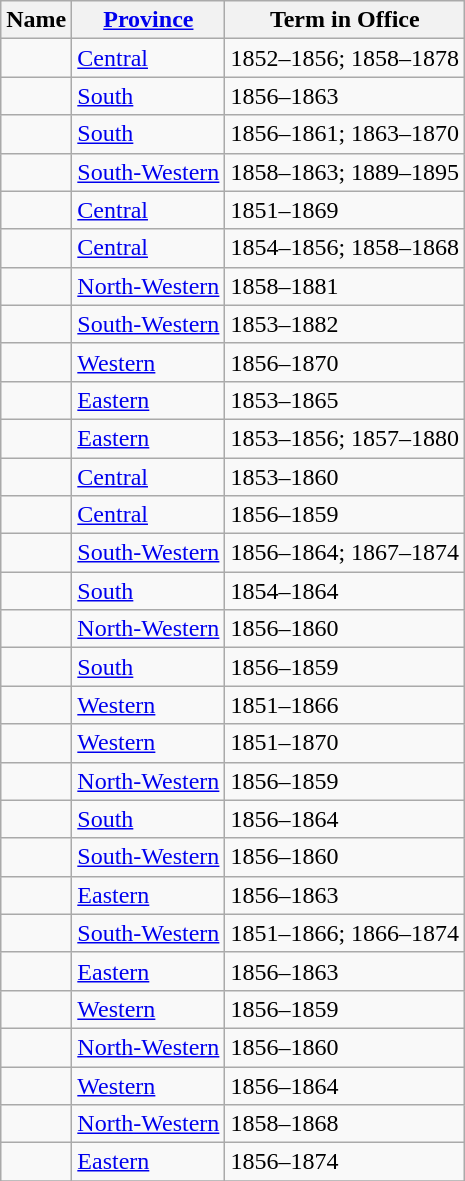<table class="wikitable sortable">
<tr>
<th>Name</th>
<th><a href='#'>Province</a></th>
<th>Term in Office</th>
</tr>
<tr>
<td></td>
<td><a href='#'>Central</a></td>
<td>1852–1856; 1858–1878</td>
</tr>
<tr>
<td></td>
<td><a href='#'>South</a></td>
<td>1856–1863</td>
</tr>
<tr>
<td></td>
<td><a href='#'>South</a></td>
<td>1856–1861; 1863–1870</td>
</tr>
<tr>
<td></td>
<td><a href='#'>South-Western</a></td>
<td>1858–1863; 1889–1895</td>
</tr>
<tr>
<td></td>
<td><a href='#'>Central</a></td>
<td>1851–1869</td>
</tr>
<tr>
<td></td>
<td><a href='#'>Central</a></td>
<td>1854–1856; 1858–1868</td>
</tr>
<tr>
<td></td>
<td><a href='#'>North-Western</a></td>
<td>1858–1881</td>
</tr>
<tr>
<td></td>
<td><a href='#'>South-Western</a></td>
<td>1853–1882</td>
</tr>
<tr>
<td></td>
<td><a href='#'>Western</a></td>
<td>1856–1870</td>
</tr>
<tr>
<td></td>
<td><a href='#'>Eastern</a></td>
<td>1853–1865</td>
</tr>
<tr>
<td></td>
<td><a href='#'>Eastern</a></td>
<td>1853–1856; 1857–1880</td>
</tr>
<tr>
<td></td>
<td><a href='#'>Central</a></td>
<td>1853–1860</td>
</tr>
<tr>
<td> </td>
<td><a href='#'>Central</a></td>
<td>1856–1859</td>
</tr>
<tr>
<td></td>
<td><a href='#'>South-Western</a></td>
<td>1856–1864; 1867–1874</td>
</tr>
<tr>
<td></td>
<td><a href='#'>South</a></td>
<td>1854–1864</td>
</tr>
<tr>
<td></td>
<td><a href='#'>North-Western</a></td>
<td>1856–1860</td>
</tr>
<tr>
<td> </td>
<td><a href='#'>South</a></td>
<td>1856–1859</td>
</tr>
<tr>
<td></td>
<td><a href='#'>Western</a></td>
<td>1851–1866</td>
</tr>
<tr>
<td></td>
<td><a href='#'>Western</a></td>
<td>1851–1870</td>
</tr>
<tr>
<td> </td>
<td><a href='#'>North-Western</a></td>
<td>1856–1859</td>
</tr>
<tr>
<td></td>
<td><a href='#'>South</a></td>
<td>1856–1864</td>
</tr>
<tr>
<td></td>
<td><a href='#'>South-Western</a></td>
<td>1856–1860</td>
</tr>
<tr>
<td></td>
<td><a href='#'>Eastern</a></td>
<td>1856–1863</td>
</tr>
<tr>
<td></td>
<td><a href='#'>South-Western</a></td>
<td>1851–1866; 1866–1874</td>
</tr>
<tr>
<td></td>
<td><a href='#'>Eastern</a></td>
<td>1856–1863</td>
</tr>
<tr>
<td> </td>
<td><a href='#'>Western</a></td>
<td>1856–1859</td>
</tr>
<tr>
<td> </td>
<td><a href='#'>North-Western</a></td>
<td>1856–1860</td>
</tr>
<tr>
<td></td>
<td><a href='#'>Western</a></td>
<td>1856–1864</td>
</tr>
<tr>
<td></td>
<td><a href='#'>North-Western</a></td>
<td>1858–1868</td>
</tr>
<tr>
<td></td>
<td><a href='#'>Eastern</a></td>
<td>1856–1874</td>
</tr>
<tr>
</tr>
</table>
